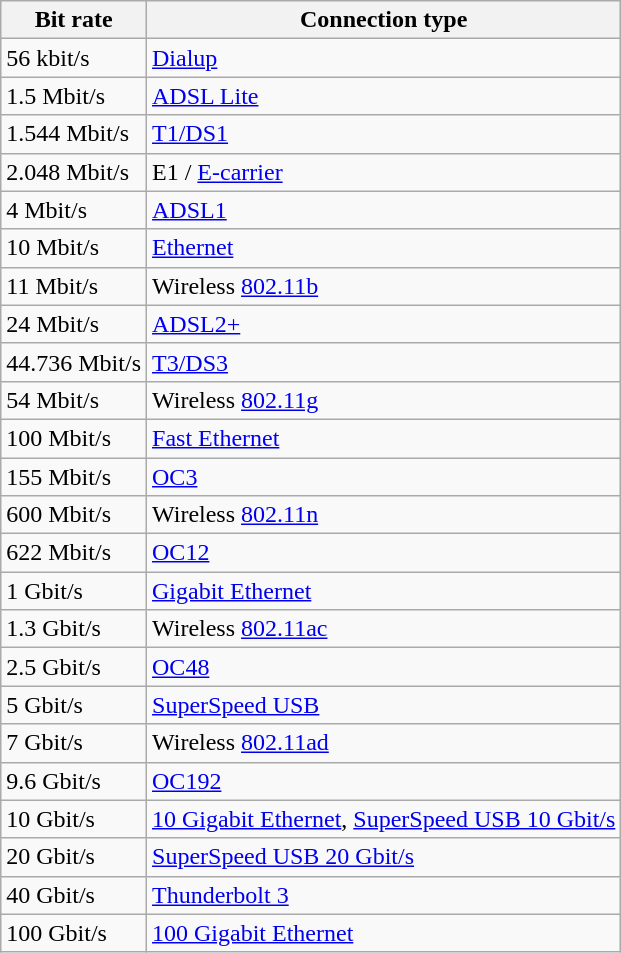<table class="wikitable">
<tr>
<th>Bit rate</th>
<th>Connection type</th>
</tr>
<tr>
<td>56 kbit/s</td>
<td><a href='#'>Dialup</a></td>
</tr>
<tr>
<td>1.5 Mbit/s</td>
<td><a href='#'>ADSL Lite</a></td>
</tr>
<tr>
<td>1.544 Mbit/s</td>
<td><a href='#'>T1/DS1</a></td>
</tr>
<tr>
<td>2.048 Mbit/s</td>
<td>E1 / <a href='#'>E-carrier</a></td>
</tr>
<tr>
<td>4 Mbit/s</td>
<td><a href='#'>ADSL1</a></td>
</tr>
<tr>
<td>10 Mbit/s</td>
<td><a href='#'>Ethernet</a></td>
</tr>
<tr>
<td>11 Mbit/s</td>
<td>Wireless <a href='#'>802.11b</a></td>
</tr>
<tr>
<td>24 Mbit/s</td>
<td><a href='#'>ADSL2+</a></td>
</tr>
<tr>
<td>44.736 Mbit/s</td>
<td><a href='#'>T3/DS3</a></td>
</tr>
<tr>
<td>54 Mbit/s</td>
<td>Wireless <a href='#'>802.11g</a></td>
</tr>
<tr>
<td>100 Mbit/s</td>
<td><a href='#'>Fast Ethernet</a></td>
</tr>
<tr>
<td>155 Mbit/s</td>
<td><a href='#'>OC3</a></td>
</tr>
<tr>
<td>600 Mbit/s</td>
<td>Wireless <a href='#'>802.11n</a></td>
</tr>
<tr>
<td>622 Mbit/s</td>
<td><a href='#'>OC12</a></td>
</tr>
<tr>
<td>1 Gbit/s</td>
<td><a href='#'>Gigabit Ethernet</a></td>
</tr>
<tr>
<td>1.3 Gbit/s</td>
<td>Wireless <a href='#'>802.11ac</a></td>
</tr>
<tr>
<td>2.5 Gbit/s</td>
<td><a href='#'>OC48</a></td>
</tr>
<tr>
<td>5 Gbit/s</td>
<td><a href='#'>SuperSpeed USB</a></td>
</tr>
<tr>
<td>7 Gbit/s</td>
<td>Wireless <a href='#'>802.11ad</a></td>
</tr>
<tr>
<td>9.6 Gbit/s</td>
<td><a href='#'>OC192</a></td>
</tr>
<tr>
<td>10 Gbit/s</td>
<td><a href='#'>10 Gigabit Ethernet</a>, <a href='#'>SuperSpeed USB 10 Gbit/s</a></td>
</tr>
<tr>
<td>20 Gbit/s</td>
<td><a href='#'>SuperSpeed USB 20 Gbit/s</a></td>
</tr>
<tr>
<td>40 Gbit/s</td>
<td><a href='#'>Thunderbolt 3</a></td>
</tr>
<tr>
<td>100 Gbit/s</td>
<td><a href='#'>100 Gigabit Ethernet</a></td>
</tr>
</table>
